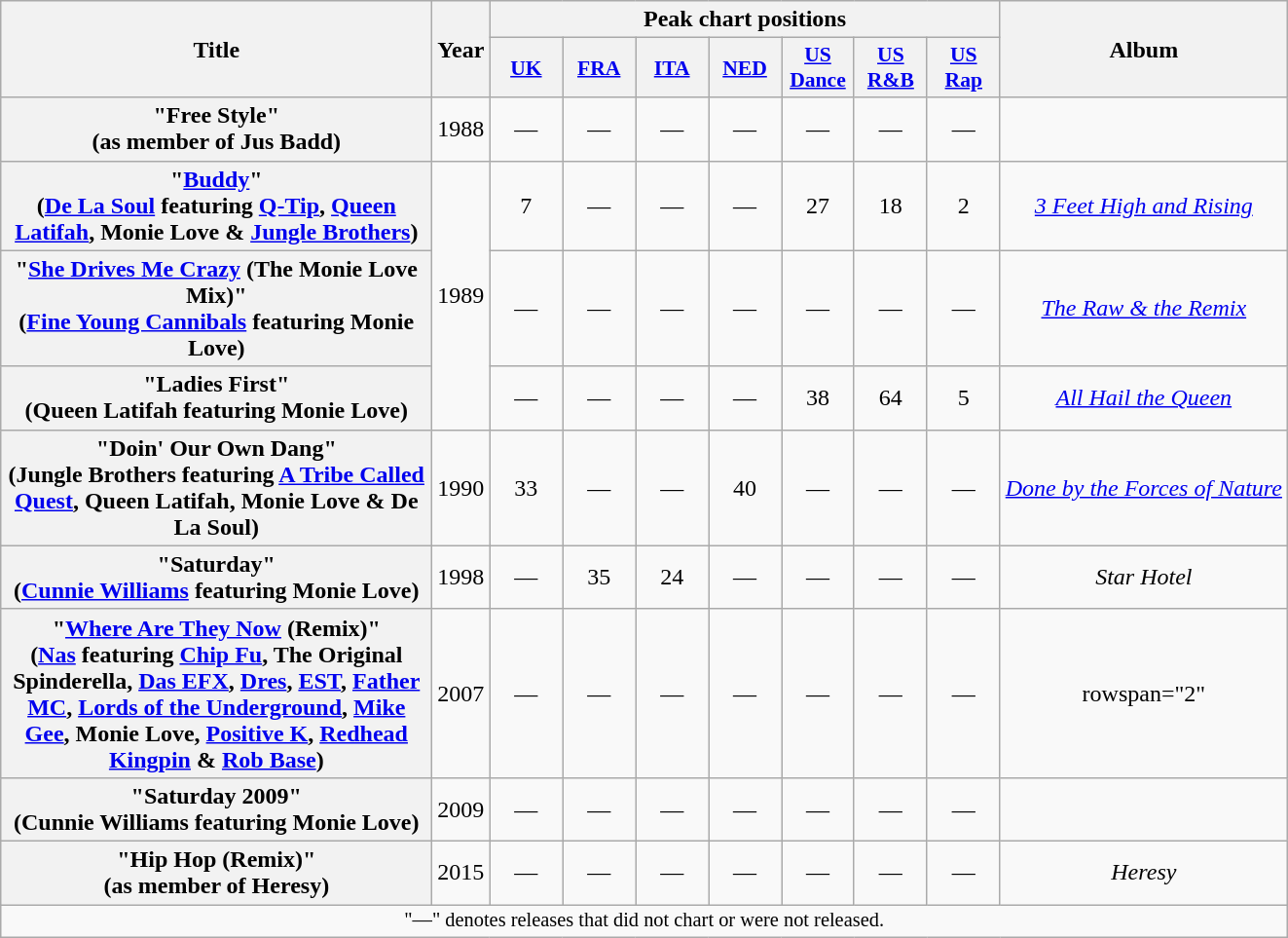<table class="wikitable plainrowheaders" style="text-align:center;">
<tr>
<th scope="col" rowspan="2" style="width:18em;">Title</th>
<th scope="col" rowspan="2">Year</th>
<th scope="col" colspan="7">Peak chart positions</th>
<th scope="col" rowspan="2">Album</th>
</tr>
<tr>
<th scope="col" style="width:3em;font-size:90%;"><a href='#'>UK</a><br></th>
<th scope="col" style="width:3em;font-size:90%;"><a href='#'>FRA</a><br></th>
<th scope="col" style="width:3em;font-size:90%;"><a href='#'>ITA</a><br></th>
<th scope="col" style="width:3em;font-size:90%;"><a href='#'>NED</a><br></th>
<th scope="col" style="width:3em;font-size:90%;"><a href='#'>US Dance</a><br></th>
<th scope="col" style="width:3em;font-size:90%;"><a href='#'>US R&B</a><br></th>
<th scope="col" style="width:3em;font-size:90%;"><a href='#'>US Rap</a><br></th>
</tr>
<tr>
<th scope="row">"Free Style"<br><span>(as member of Jus Badd)</span></th>
<td>1988</td>
<td>—</td>
<td>—</td>
<td>—</td>
<td>—</td>
<td>—</td>
<td>—</td>
<td>—</td>
<td></td>
</tr>
<tr>
<th scope="row">"<a href='#'>Buddy</a>"<br><span>(<a href='#'>De La Soul</a> featuring <a href='#'>Q-Tip</a>, <a href='#'>Queen Latifah</a>, Monie Love & <a href='#'>Jungle Brothers</a>)</span></th>
<td rowspan="3">1989</td>
<td>7</td>
<td>—</td>
<td>—</td>
<td>—</td>
<td>27</td>
<td>18</td>
<td>2</td>
<td><em><a href='#'>3 Feet High and Rising</a></em></td>
</tr>
<tr>
<th scope="row">"<a href='#'>She Drives Me Crazy</a> (The Monie Love Mix)"<br><span>(<a href='#'>Fine Young Cannibals</a> featuring Monie Love)</span></th>
<td>—</td>
<td>—</td>
<td>—</td>
<td>—</td>
<td>—</td>
<td>—</td>
<td>—</td>
<td><em><a href='#'>The Raw & the Remix</a></em></td>
</tr>
<tr>
<th scope="row">"Ladies First"<br><span>(Queen Latifah featuring Monie Love)</span></th>
<td>—</td>
<td>—</td>
<td>—</td>
<td>—</td>
<td>38</td>
<td>64</td>
<td>5</td>
<td><em><a href='#'>All Hail the Queen</a></em></td>
</tr>
<tr>
<th scope="row">"Doin' Our Own Dang"<br><span>(Jungle Brothers featuring <a href='#'>A Tribe Called Quest</a>, Queen Latifah, Monie Love & De La Soul)</span></th>
<td>1990</td>
<td>33</td>
<td>—</td>
<td>—</td>
<td>40</td>
<td>—</td>
<td>—</td>
<td>—</td>
<td><em><a href='#'>Done by the Forces of Nature</a></em></td>
</tr>
<tr>
<th scope="row">"Saturday"<br><span>(<a href='#'>Cunnie Williams</a> featuring Monie Love)</span></th>
<td>1998</td>
<td>—</td>
<td>35</td>
<td>24</td>
<td>—</td>
<td>—</td>
<td>—</td>
<td>—</td>
<td><em>Star Hotel</em></td>
</tr>
<tr>
<th scope="row">"<a href='#'>Where Are They Now</a> (Remix)" <br><span>(<a href='#'>Nas</a> featuring <a href='#'>Chip Fu</a>, The Original Spinderella, <a href='#'>Das EFX</a>, <a href='#'>Dres</a>, <a href='#'>EST</a>, <a href='#'>Father MC</a>, <a href='#'>Lords of the Underground</a>, <a href='#'>Mike Gee</a>, Monie Love, <a href='#'>Positive K</a>, <a href='#'>Redhead Kingpin</a> & <a href='#'>Rob Base</a>)</span></th>
<td>2007</td>
<td>—</td>
<td>—</td>
<td>—</td>
<td>—</td>
<td>—</td>
<td>—</td>
<td>—</td>
<td>rowspan="2" </td>
</tr>
<tr>
<th scope="row">"Saturday 2009"<br><span>(Cunnie Williams featuring Monie Love)</span></th>
<td>2009</td>
<td>—</td>
<td>—</td>
<td>—</td>
<td>—</td>
<td>—</td>
<td>—</td>
<td>—</td>
</tr>
<tr>
<th scope="row">"Hip Hop (Remix)"<br><span>(as member of Heresy)</span></th>
<td>2015</td>
<td>—</td>
<td>—</td>
<td>—</td>
<td>—</td>
<td>—</td>
<td>—</td>
<td>—</td>
<td><em>Heresy</em></td>
</tr>
<tr>
<td align="center" colspan="13" style="font-size:85%">"—" denotes releases that did not chart or were not released.</td>
</tr>
</table>
